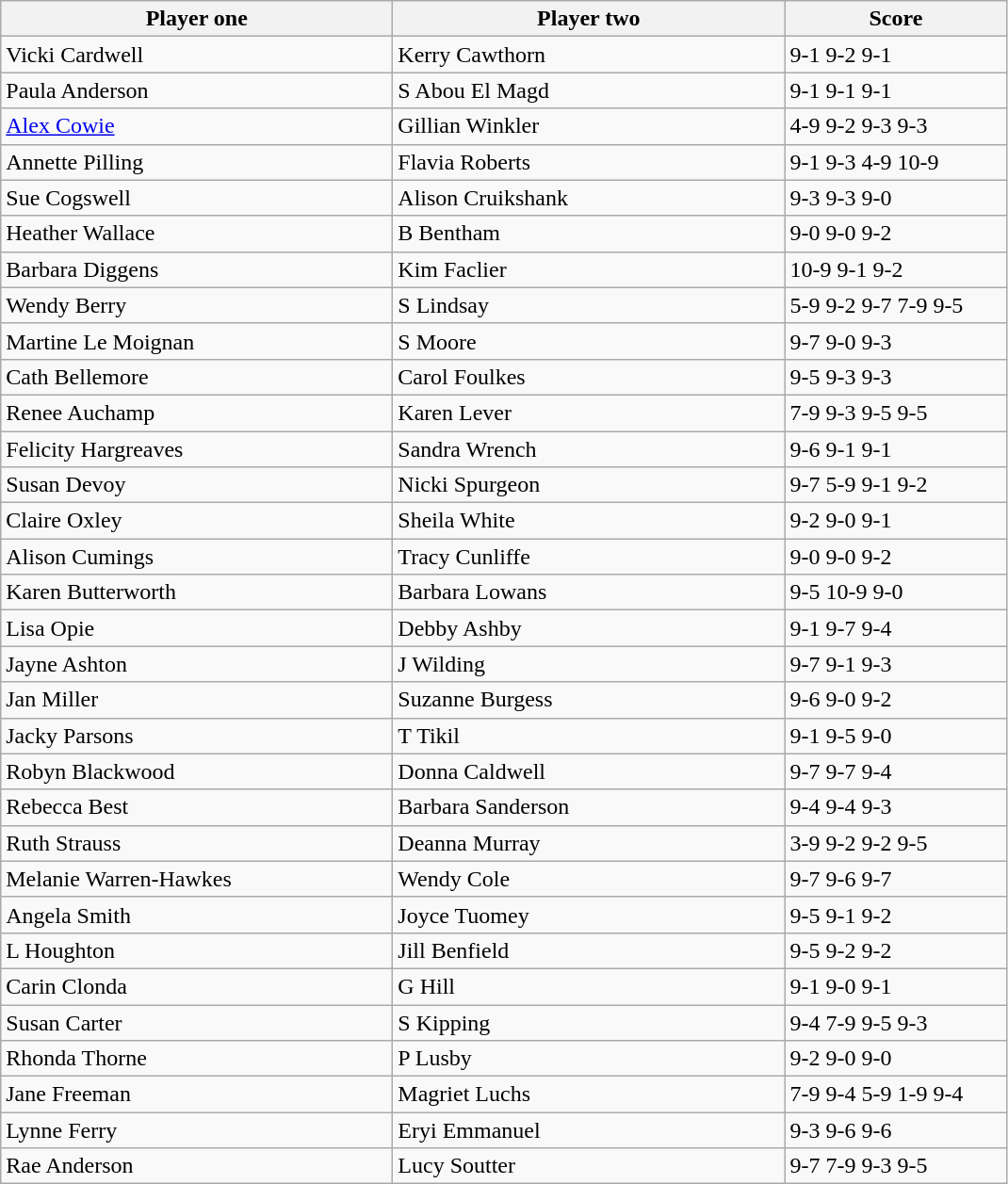<table class="wikitable">
<tr>
<th width=270>Player one</th>
<th width=270>Player two</th>
<th width=150>Score</th>
</tr>
<tr>
<td> Vicki Cardwell</td>
<td> Kerry Cawthorn</td>
<td>9-1 9-2 9-1</td>
</tr>
<tr>
<td> Paula Anderson</td>
<td> S Abou El Magd</td>
<td>9-1 9-1 9-1</td>
</tr>
<tr>
<td> <a href='#'>Alex Cowie</a></td>
<td> Gillian Winkler</td>
<td>4-9 9-2 9-3 9-3</td>
</tr>
<tr>
<td> Annette Pilling</td>
<td> Flavia Roberts</td>
<td>9-1 9-3 4-9 10-9</td>
</tr>
<tr>
<td> Sue Cogswell</td>
<td> Alison Cruikshank</td>
<td>9-3 9-3 9-0</td>
</tr>
<tr>
<td> Heather Wallace</td>
<td> B Bentham</td>
<td>9-0 9-0 9-2</td>
</tr>
<tr>
<td> Barbara Diggens</td>
<td> Kim Faclier</td>
<td>10-9 9-1 9-2</td>
</tr>
<tr>
<td> Wendy Berry</td>
<td> S Lindsay</td>
<td>5-9 9-2 9-7 7-9 9-5</td>
</tr>
<tr>
<td> Martine Le Moignan</td>
<td> S Moore</td>
<td>9-7 9-0 9-3</td>
</tr>
<tr>
<td> Cath Bellemore</td>
<td> Carol Foulkes</td>
<td>9-5 9-3 9-3</td>
</tr>
<tr>
<td> Renee Auchamp</td>
<td> Karen Lever</td>
<td>7-9 9-3 9-5 9-5</td>
</tr>
<tr>
<td> Felicity Hargreaves</td>
<td> Sandra Wrench</td>
<td>9-6 9-1 9-1</td>
</tr>
<tr>
<td> Susan Devoy</td>
<td> Nicki Spurgeon</td>
<td>9-7 5-9 9-1 9-2</td>
</tr>
<tr>
<td> Claire Oxley</td>
<td> Sheila White</td>
<td>9-2 9-0 9-1</td>
</tr>
<tr>
<td> Alison Cumings</td>
<td> Tracy Cunliffe</td>
<td>9-0 9-0 9-2</td>
</tr>
<tr>
<td> Karen Butterworth</td>
<td> Barbara Lowans</td>
<td>9-5 10-9 9-0</td>
</tr>
<tr>
<td> Lisa Opie</td>
<td> Debby Ashby</td>
<td>9-1 9-7 9-4</td>
</tr>
<tr>
<td> Jayne Ashton</td>
<td> J Wilding</td>
<td>9-7 9-1 9-3</td>
</tr>
<tr>
<td> Jan Miller</td>
<td> Suzanne Burgess</td>
<td>9-6 9-0 9-2</td>
</tr>
<tr>
<td> Jacky Parsons</td>
<td> T Tikil</td>
<td>9-1 9-5 9-0</td>
</tr>
<tr>
<td> Robyn Blackwood</td>
<td> Donna Caldwell</td>
<td>9-7 9-7 9-4</td>
</tr>
<tr>
<td> Rebecca Best</td>
<td> Barbara Sanderson</td>
<td>9-4 9-4 9-3</td>
</tr>
<tr>
<td> Ruth Strauss</td>
<td> Deanna Murray</td>
<td>3-9 9-2 9-2 9-5</td>
</tr>
<tr>
<td> Melanie Warren-Hawkes</td>
<td> Wendy Cole</td>
<td>9-7 9-6 9-7</td>
</tr>
<tr>
<td> Angela Smith</td>
<td> Joyce Tuomey</td>
<td>9-5 9-1 9-2</td>
</tr>
<tr>
<td> L Houghton</td>
<td> Jill Benfield</td>
<td>9-5 9-2 9-2</td>
</tr>
<tr>
<td> Carin Clonda</td>
<td> G Hill</td>
<td>9-1 9-0 9-1</td>
</tr>
<tr>
<td> Susan Carter</td>
<td> S Kipping</td>
<td>9-4 7-9 9-5 9-3</td>
</tr>
<tr>
<td> Rhonda Thorne</td>
<td> P Lusby</td>
<td>9-2 9-0 9-0</td>
</tr>
<tr>
<td> Jane Freeman</td>
<td> Magriet Luchs</td>
<td>7-9 9-4 5-9 1-9 9-4</td>
</tr>
<tr>
<td> Lynne Ferry</td>
<td> Eryi Emmanuel</td>
<td>9-3 9-6 9-6</td>
</tr>
<tr>
<td> Rae Anderson</td>
<td> 	Lucy Soutter</td>
<td>9-7 7-9 9-3 9-5</td>
</tr>
</table>
